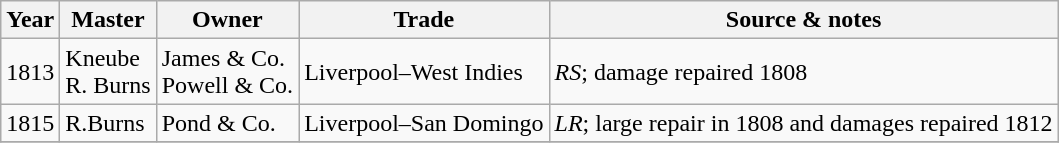<table class="sortable wikitable">
<tr>
<th>Year</th>
<th>Master</th>
<th>Owner</th>
<th>Trade</th>
<th>Source & notes</th>
</tr>
<tr>
<td>1813</td>
<td>Kneube<br>R. Burns</td>
<td>James & Co.<br>Powell & Co.</td>
<td>Liverpool–West Indies</td>
<td><em>RS</em>; damage repaired 1808</td>
</tr>
<tr>
<td>1815</td>
<td>R.Burns</td>
<td>Pond & Co.</td>
<td>Liverpool–San Domingo</td>
<td><em>LR</em>; large repair in 1808 and damages repaired 1812</td>
</tr>
<tr>
</tr>
</table>
